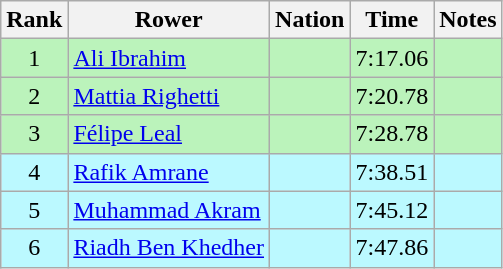<table class="wikitable sortable" style="text-align:center">
<tr>
<th>Rank</th>
<th>Rower</th>
<th>Nation</th>
<th>Time</th>
<th>Notes</th>
</tr>
<tr bgcolor=bbf3bb>
<td>1</td>
<td align=left><a href='#'>Ali Ibrahim</a></td>
<td align=left></td>
<td>7:17.06</td>
<td></td>
</tr>
<tr bgcolor=bbf3bb>
<td>2</td>
<td align=left><a href='#'>Mattia Righetti</a></td>
<td align=left></td>
<td>7:20.78</td>
<td></td>
</tr>
<tr bgcolor=bbf3bb>
<td>3</td>
<td align=left><a href='#'>Félipe Leal</a></td>
<td align=left></td>
<td>7:28.78</td>
<td></td>
</tr>
<tr bgcolor=bbf9ff>
<td>4</td>
<td align=left><a href='#'>Rafik Amrane</a></td>
<td align=left></td>
<td>7:38.51</td>
<td></td>
</tr>
<tr bgcolor=bbf9ff>
<td>5</td>
<td align=left><a href='#'>Muhammad Akram</a></td>
<td align=left></td>
<td>7:45.12</td>
<td></td>
</tr>
<tr bgcolor=bbf9ff>
<td>6</td>
<td align=left><a href='#'>Riadh Ben Khedher</a></td>
<td align=left></td>
<td>7:47.86</td>
<td></td>
</tr>
</table>
